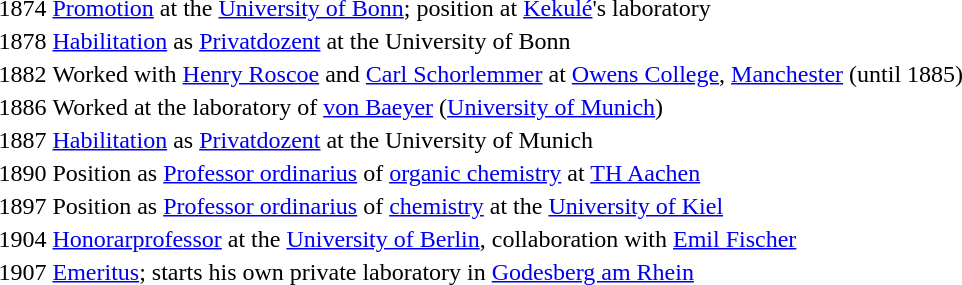<table>
<tr>
<td>1874</td>
<td><a href='#'>Promotion</a> at the <a href='#'>University of Bonn</a>; position at <a href='#'>Kekulé</a>'s laboratory</td>
</tr>
<tr>
<td>1878</td>
<td><a href='#'>Habilitation</a> as <a href='#'>Privatdozent</a> at the University of Bonn</td>
</tr>
<tr>
<td>1882</td>
<td>Worked with <a href='#'>Henry Roscoe</a> and <a href='#'>Carl Schorlemmer</a> at <a href='#'>Owens College</a>, <a href='#'>Manchester</a> (until 1885)</td>
</tr>
<tr>
<td>1886</td>
<td>Worked at the laboratory of <a href='#'>von Baeyer</a> (<a href='#'>University of Munich</a>)</td>
</tr>
<tr>
<td>1887</td>
<td><a href='#'>Habilitation</a> as <a href='#'>Privatdozent</a> at the University of Munich</td>
</tr>
<tr>
<td>1890</td>
<td>Position as <a href='#'>Professor ordinarius</a> of <a href='#'>organic chemistry</a> at <a href='#'>TH Aachen</a></td>
</tr>
<tr>
<td>1897</td>
<td>Position as <a href='#'>Professor ordinarius</a> of <a href='#'>chemistry</a> at the <a href='#'>University of Kiel</a></td>
</tr>
<tr>
<td>1904</td>
<td><a href='#'>Honorarprofessor</a> at the <a href='#'>University of Berlin</a>, collaboration with <a href='#'>Emil Fischer</a></td>
</tr>
<tr>
<td>1907</td>
<td><a href='#'>Emeritus</a>; starts his own private laboratory in <a href='#'>Godesberg am Rhein</a></td>
</tr>
</table>
